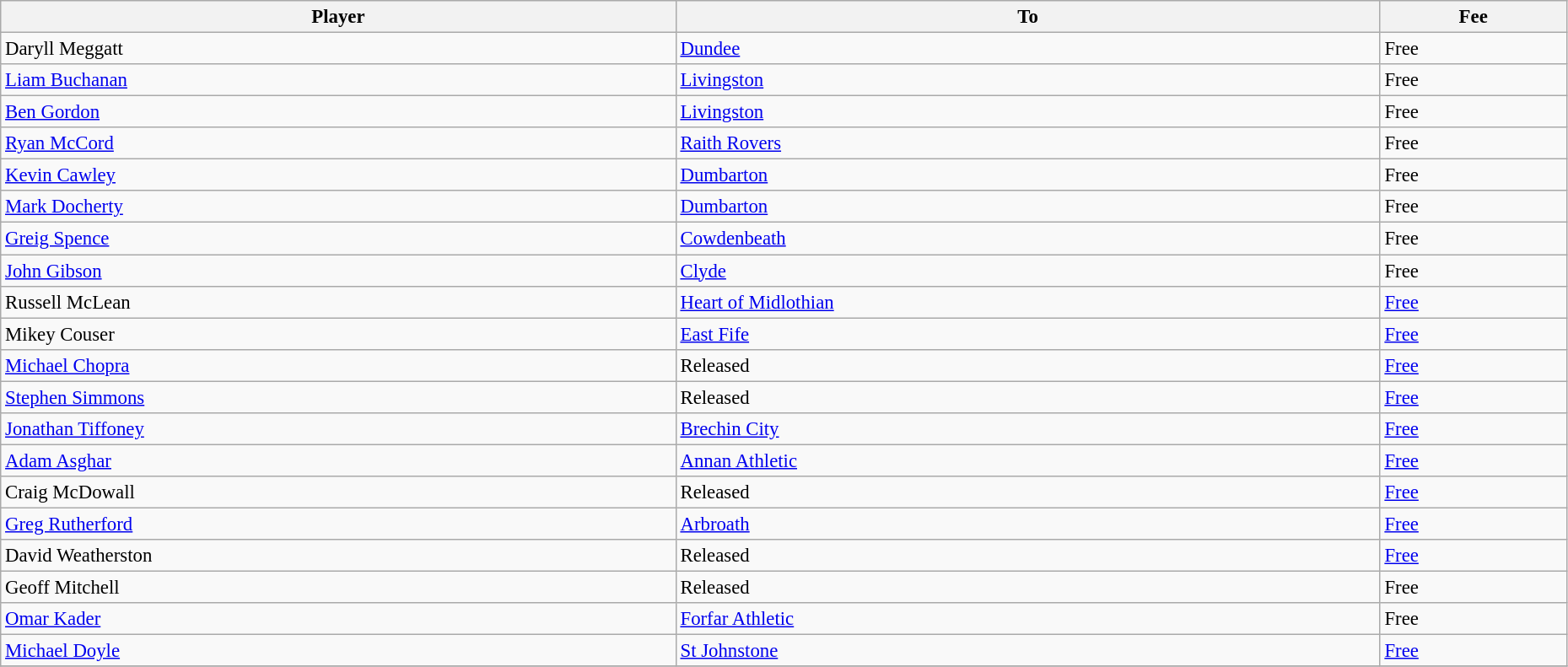<table class="wikitable" style="text-align:center; font-size:95%;width:98%; text-align:left">
<tr>
<th>Player</th>
<th>To</th>
<th>Fee</th>
</tr>
<tr>
<td> Daryll Meggatt</td>
<td> <a href='#'>Dundee</a></td>
<td>Free</td>
</tr>
<tr>
<td> <a href='#'>Liam Buchanan</a></td>
<td> <a href='#'>Livingston</a></td>
<td>Free</td>
</tr>
<tr>
<td> <a href='#'>Ben Gordon</a></td>
<td> <a href='#'>Livingston</a></td>
<td>Free</td>
</tr>
<tr>
<td> <a href='#'>Ryan McCord</a></td>
<td> <a href='#'>Raith Rovers</a></td>
<td>Free</td>
</tr>
<tr>
<td> <a href='#'>Kevin Cawley</a></td>
<td> <a href='#'>Dumbarton</a></td>
<td>Free</td>
</tr>
<tr>
<td> <a href='#'>Mark Docherty</a></td>
<td> <a href='#'>Dumbarton</a></td>
<td>Free</td>
</tr>
<tr>
<td> <a href='#'>Greig Spence</a></td>
<td> <a href='#'>Cowdenbeath</a></td>
<td>Free</td>
</tr>
<tr>
<td> <a href='#'>John Gibson</a></td>
<td> <a href='#'>Clyde</a></td>
<td>Free</td>
</tr>
<tr>
<td> Russell McLean</td>
<td> <a href='#'>Heart of Midlothian</a></td>
<td><a href='#'>Free</a></td>
</tr>
<tr>
<td> Mikey Couser</td>
<td> <a href='#'>East Fife</a></td>
<td><a href='#'>Free</a></td>
</tr>
<tr>
<td> <a href='#'>Michael Chopra</a></td>
<td>Released</td>
<td><a href='#'>Free</a></td>
</tr>
<tr>
<td> <a href='#'>Stephen Simmons</a></td>
<td>Released</td>
<td><a href='#'>Free</a></td>
</tr>
<tr>
<td> <a href='#'>Jonathan Tiffoney</a></td>
<td> <a href='#'>Brechin City</a></td>
<td><a href='#'>Free</a></td>
</tr>
<tr>
<td> <a href='#'>Adam Asghar</a></td>
<td> <a href='#'>Annan Athletic</a></td>
<td><a href='#'>Free</a></td>
</tr>
<tr>
<td> Craig McDowall</td>
<td>Released</td>
<td><a href='#'>Free</a></td>
</tr>
<tr>
<td> <a href='#'>Greg Rutherford</a></td>
<td> <a href='#'>Arbroath</a></td>
<td><a href='#'>Free</a></td>
</tr>
<tr>
<td> David Weatherston</td>
<td>Released</td>
<td><a href='#'>Free</a></td>
</tr>
<tr>
<td> Geoff Mitchell</td>
<td>Released</td>
<td>Free</td>
</tr>
<tr>
<td> <a href='#'>Omar Kader</a></td>
<td> <a href='#'>Forfar Athletic</a></td>
<td>Free</td>
</tr>
<tr>
<td> <a href='#'>Michael Doyle</a></td>
<td> <a href='#'>St Johnstone</a></td>
<td><a href='#'>Free</a></td>
</tr>
<tr>
</tr>
</table>
